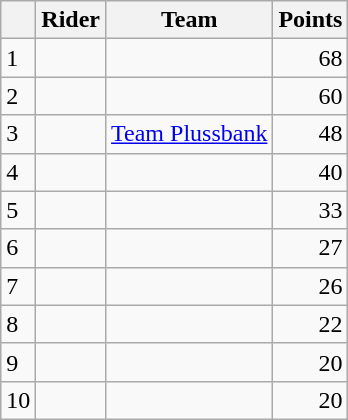<table class="wikitable">
<tr>
<th></th>
<th>Rider</th>
<th>Team</th>
<th>Points</th>
</tr>
<tr>
<td>1</td>
<td> </td>
<td></td>
<td align="right">68</td>
</tr>
<tr>
<td>2</td>
<td></td>
<td></td>
<td align="right">60</td>
</tr>
<tr>
<td>3</td>
<td> </td>
<td><a href='#'>Team Plussbank</a></td>
<td align="right">48</td>
</tr>
<tr>
<td>4</td>
<td></td>
<td></td>
<td align="right">40</td>
</tr>
<tr>
<td>5</td>
<td></td>
<td></td>
<td align="right">33</td>
</tr>
<tr>
<td>6</td>
<td></td>
<td></td>
<td align="right">27</td>
</tr>
<tr>
<td>7</td>
<td></td>
<td></td>
<td align="right">26</td>
</tr>
<tr>
<td>8</td>
<td></td>
<td></td>
<td align="right">22</td>
</tr>
<tr>
<td>9</td>
<td></td>
<td></td>
<td align="right">20</td>
</tr>
<tr>
<td>10</td>
<td></td>
<td></td>
<td align="right">20</td>
</tr>
</table>
